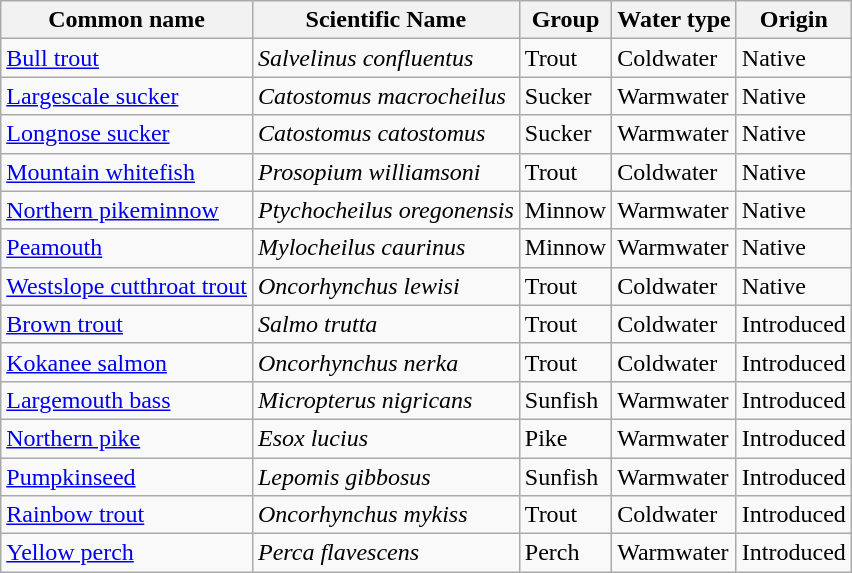<table class="wikitable sortable">
<tr>
<th>Common name</th>
<th>Scientific Name</th>
<th>Group</th>
<th>Water type</th>
<th>Origin</th>
</tr>
<tr>
<td><a href='#'>Bull trout</a></td>
<td><em>Salvelinus confluentus</em></td>
<td>Trout</td>
<td>Coldwater</td>
<td>Native</td>
</tr>
<tr>
<td><a href='#'>Largescale sucker</a></td>
<td><em>Catostomus macrocheilus</em></td>
<td>Sucker</td>
<td>Warmwater</td>
<td>Native</td>
</tr>
<tr>
<td><a href='#'>Longnose sucker</a></td>
<td><em>Catostomus catostomus</em></td>
<td>Sucker</td>
<td>Warmwater</td>
<td>Native</td>
</tr>
<tr>
<td><a href='#'>Mountain whitefish</a></td>
<td><em>Prosopium williamsoni</em></td>
<td>Trout</td>
<td>Coldwater</td>
<td>Native</td>
</tr>
<tr>
<td><a href='#'>Northern pikeminnow</a></td>
<td><em>Ptychocheilus oregonensis</em></td>
<td>Minnow</td>
<td>Warmwater</td>
<td>Native</td>
</tr>
<tr>
<td><a href='#'>Peamouth</a></td>
<td><em>Mylocheilus caurinus</em></td>
<td>Minnow</td>
<td>Warmwater</td>
<td>Native</td>
</tr>
<tr>
<td><a href='#'>Westslope cutthroat trout</a></td>
<td><em>Oncorhynchus lewisi</em></td>
<td>Trout</td>
<td>Coldwater</td>
<td>Native</td>
</tr>
<tr>
<td><a href='#'>Brown trout</a></td>
<td><em>Salmo trutta</em></td>
<td>Trout</td>
<td>Coldwater</td>
<td>Introduced</td>
</tr>
<tr>
<td><a href='#'>Kokanee salmon</a></td>
<td><em>Oncorhynchus nerka</em></td>
<td>Trout</td>
<td>Coldwater</td>
<td>Introduced</td>
</tr>
<tr>
<td><a href='#'>Largemouth bass</a></td>
<td><em>Micropterus nigricans</em></td>
<td>Sunfish</td>
<td>Warmwater</td>
<td>Introduced</td>
</tr>
<tr>
<td><a href='#'>Northern pike</a></td>
<td><em>Esox lucius</em></td>
<td>Pike</td>
<td>Warmwater</td>
<td>Introduced</td>
</tr>
<tr>
<td><a href='#'>Pumpkinseed</a></td>
<td><em>Lepomis gibbosus</em></td>
<td>Sunfish</td>
<td>Warmwater</td>
<td>Introduced</td>
</tr>
<tr>
<td><a href='#'>Rainbow trout</a></td>
<td><em>Oncorhynchus mykiss</em></td>
<td>Trout</td>
<td>Coldwater</td>
<td>Introduced</td>
</tr>
<tr>
<td><a href='#'>Yellow perch</a></td>
<td><em>Perca flavescens</em></td>
<td>Perch</td>
<td>Warmwater</td>
<td>Introduced</td>
</tr>
</table>
